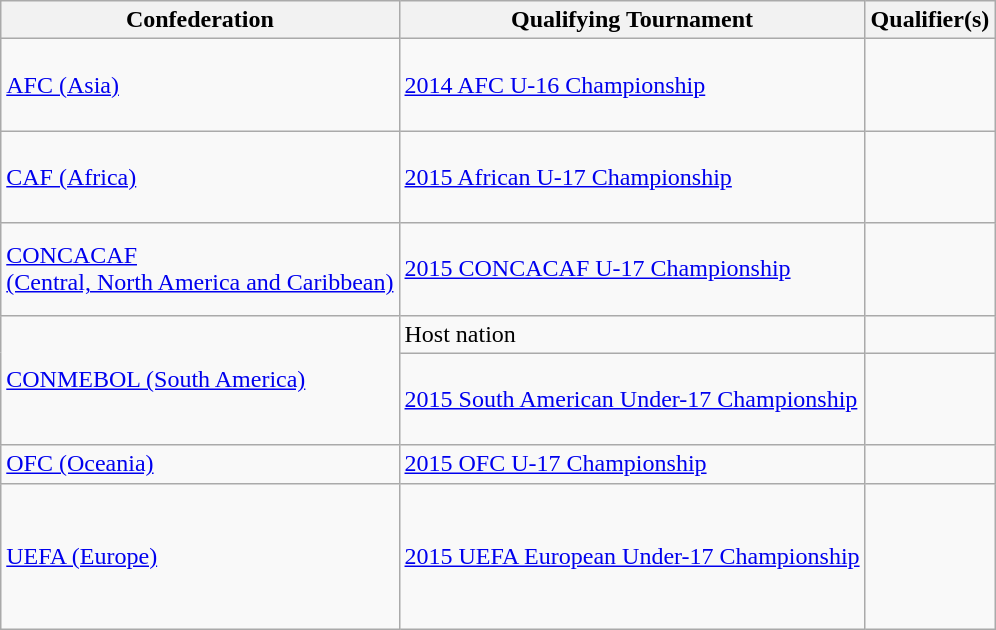<table class=wikitable>
<tr>
<th>Confederation</th>
<th>Qualifying Tournament</th>
<th>Qualifier(s)</th>
</tr>
<tr>
<td><a href='#'>AFC (Asia)</a></td>
<td><a href='#'>2014 AFC U-16 Championship</a></td>
<td><br><br><br></td>
</tr>
<tr>
<td><a href='#'>CAF (Africa)</a></td>
<td><a href='#'>2015 African U-17 Championship</a></td>
<td><br><br><br></td>
</tr>
<tr>
<td><a href='#'>CONCACAF <br>(Central, North America and Caribbean)</a></td>
<td><a href='#'>2015 CONCACAF U-17 Championship</a></td>
<td><br><br><br></td>
</tr>
<tr>
<td rowspan=2><a href='#'>CONMEBOL (South America)</a></td>
<td>Host nation</td>
<td></td>
</tr>
<tr>
<td><a href='#'>2015 South American Under-17 Championship</a></td>
<td><br><br><br></td>
</tr>
<tr>
<td><a href='#'>OFC (Oceania)</a></td>
<td><a href='#'>2015 OFC U-17 Championship</a></td>
<td></td>
</tr>
<tr>
<td><a href='#'>UEFA (Europe)</a></td>
<td><a href='#'>2015 UEFA European Under-17 Championship</a></td>
<td><br><br><br><br><br></td>
</tr>
</table>
